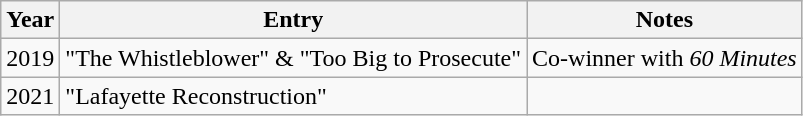<table class="wikitable">
<tr>
<th>Year</th>
<th>Entry</th>
<th>Notes</th>
</tr>
<tr>
<td>2019</td>
<td>"The Whistleblower" & "Too Big to Prosecute"</td>
<td>Co-winner with <em>60 Minutes</em></td>
</tr>
<tr>
<td>2021</td>
<td>"Lafayette Reconstruction"</td>
<td></td>
</tr>
</table>
